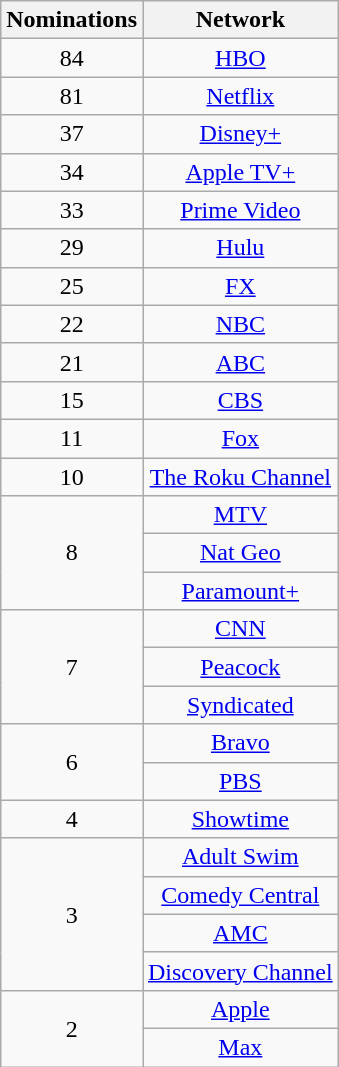<table class="wikitable sortable" style="text-align:center;">
<tr>
<th scope="col">Nominations</th>
<th scope="col">Network</th>
</tr>
<tr>
<td>84</td>
<td><a href='#'>HBO</a></td>
</tr>
<tr>
<td>81</td>
<td><a href='#'>Netflix</a></td>
</tr>
<tr>
<td>37</td>
<td><a href='#'>Disney+</a></td>
</tr>
<tr>
<td>34</td>
<td><a href='#'>Apple TV+</a></td>
</tr>
<tr>
<td>33</td>
<td><a href='#'>Prime Video</a></td>
</tr>
<tr>
<td>29</td>
<td><a href='#'>Hulu</a></td>
</tr>
<tr>
<td>25</td>
<td><a href='#'>FX</a></td>
</tr>
<tr>
<td>22</td>
<td><a href='#'>NBC</a></td>
</tr>
<tr>
<td>21</td>
<td><a href='#'>ABC</a></td>
</tr>
<tr>
<td>15</td>
<td><a href='#'>CBS</a></td>
</tr>
<tr>
<td>11</td>
<td><a href='#'>Fox</a></td>
</tr>
<tr>
<td>10</td>
<td><a href='#'>The Roku Channel</a></td>
</tr>
<tr>
<td rowspan="3">8</td>
<td><a href='#'>MTV</a></td>
</tr>
<tr>
<td><a href='#'>Nat Geo</a></td>
</tr>
<tr>
<td><a href='#'>Paramount+</a></td>
</tr>
<tr>
<td rowspan="3">7</td>
<td><a href='#'>CNN</a></td>
</tr>
<tr>
<td><a href='#'>Peacock</a></td>
</tr>
<tr>
<td><a href='#'>Syndicated</a></td>
</tr>
<tr>
<td rowspan="2">6</td>
<td><a href='#'>Bravo</a></td>
</tr>
<tr>
<td><a href='#'>PBS</a></td>
</tr>
<tr>
<td>4</td>
<td><a href='#'>Showtime</a></td>
</tr>
<tr>
<td rowspan="4">3</td>
<td><a href='#'>Adult Swim</a></td>
</tr>
<tr>
<td><a href='#'>Comedy Central</a></td>
</tr>
<tr>
<td><a href='#'>AMC</a></td>
</tr>
<tr>
<td><a href='#'>Discovery Channel</a></td>
</tr>
<tr>
<td rowspan="2">2</td>
<td><a href='#'>Apple</a></td>
</tr>
<tr>
<td><a href='#'>Max</a></td>
</tr>
</table>
